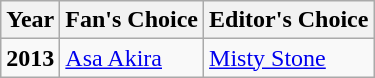<table class="wikitable">
<tr>
<th>Year</th>
<th>Fan's Choice</th>
<th>Editor's Choice</th>
</tr>
<tr>
<td><strong>2013</strong></td>
<td><a href='#'>Asa Akira</a></td>
<td><a href='#'>Misty Stone</a></td>
</tr>
</table>
